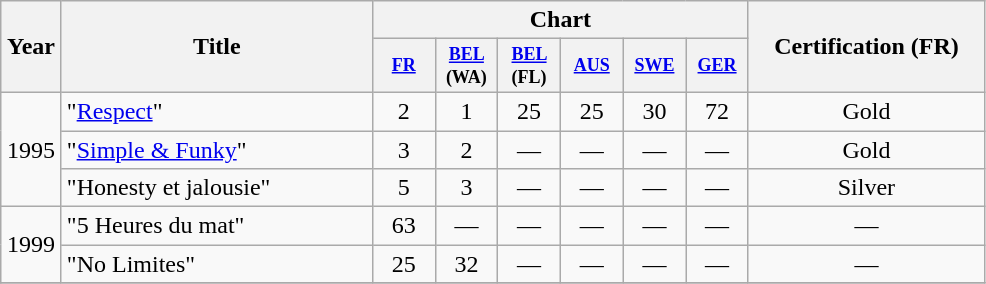<table class="wikitable">
<tr>
<th rowspan="2" width="33">Year</th>
<th rowspan="2" width="200">Title</th>
<th colspan="6">Chart</th>
<th rowspan="2" width="150">Certification (FR)</th>
</tr>
<tr>
<th style="width:3em;font-size:75%"><a href='#'>FR</a></th>
<th style="width:3em;font-size:75%"><a href='#'>BEL</a> (WA)</th>
<th style="width:3em;font-size:75%"><a href='#'>BEL</a> (FL)</th>
<th style="width:3em;font-size:75%"><a href='#'>AUS</a></th>
<th style="width:3em;font-size:75%"><a href='#'>SWE</a></th>
<th style="width:3em;font-size:75%"><a href='#'>GER</a></th>
</tr>
<tr>
<td align="center" rowspan="3">1995</td>
<td>"<a href='#'>Respect</a>"</td>
<td align="center">2</td>
<td align="center">1</td>
<td align="center">25</td>
<td align="center">25</td>
<td align="center">30</td>
<td align="center">72</td>
<td align="center">Gold</td>
</tr>
<tr>
<td>"<a href='#'>Simple & Funky</a>"</td>
<td align="center">3</td>
<td align="center">2</td>
<td align="center">—</td>
<td align="center">—</td>
<td align="center">—</td>
<td align="center">—</td>
<td align="center">Gold</td>
</tr>
<tr>
<td>"Honesty et jalousie"</td>
<td align="center">5</td>
<td align="center">3</td>
<td align="center">—</td>
<td align="center">—</td>
<td align="center">—</td>
<td align="center">—</td>
<td align="center">Silver</td>
</tr>
<tr>
<td align="center" rowspan="2">1999</td>
<td>"5 Heures du mat"</td>
<td align="center">63</td>
<td align="center">—</td>
<td align="center">—</td>
<td align="center">—</td>
<td align="center">—</td>
<td align="center">—</td>
<td align="center">—</td>
</tr>
<tr>
<td>"No Limites"</td>
<td align="center">25</td>
<td align="center">32</td>
<td align="center">—</td>
<td align="center">—</td>
<td align="center">—</td>
<td align="center">—</td>
<td align="center">—</td>
</tr>
<tr>
</tr>
</table>
